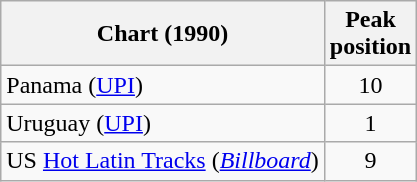<table class="wikitable">
<tr>
<th>Chart (1990)</th>
<th>Peak<br>position</th>
</tr>
<tr>
<td>Panama (<a href='#'>UPI</a>)</td>
<td align="center">10</td>
</tr>
<tr>
<td>Uruguay (<a href='#'>UPI</a>)</td>
<td align="center">1</td>
</tr>
<tr>
<td>US <a href='#'>Hot Latin Tracks</a> (<a href='#'><em>Billboard</em></a>)</td>
<td align="center">9</td>
</tr>
</table>
